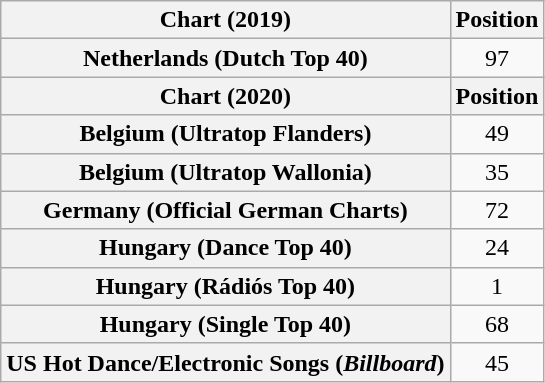<table class="wikitable plainrowheaders" style="text-align:center">
<tr>
<th scope="col">Chart (2019)</th>
<th scope="col">Position</th>
</tr>
<tr>
<th scope="row">Netherlands (Dutch Top 40)</th>
<td>97</td>
</tr>
<tr>
<th scope="col">Chart (2020)</th>
<th scope="col">Position</th>
</tr>
<tr>
<th scope="row">Belgium (Ultratop Flanders)</th>
<td>49</td>
</tr>
<tr>
<th scope="row">Belgium (Ultratop Wallonia)</th>
<td>35</td>
</tr>
<tr>
<th scope="row">Germany (Official German Charts)</th>
<td>72</td>
</tr>
<tr>
<th scope="row">Hungary (Dance Top 40)</th>
<td>24</td>
</tr>
<tr>
<th scope="row">Hungary (Rádiós Top 40)</th>
<td>1</td>
</tr>
<tr>
<th scope="row">Hungary (Single Top 40)</th>
<td>68</td>
</tr>
<tr>
<th scope="row">US Hot Dance/Electronic Songs (<em>Billboard</em>)</th>
<td>45</td>
</tr>
</table>
